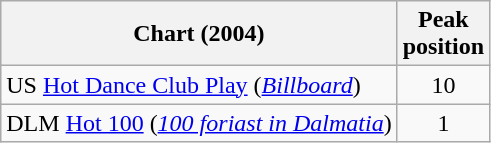<table class="wikitable">
<tr>
<th>Chart (2004)</th>
<th>Peak<br>position</th>
</tr>
<tr>
<td>US <a href='#'>Hot Dance Club Play</a> (<em><a href='#'>Billboard</a></em>)</td>
<td style="text-align:center;">10</td>
</tr>
<tr>
<td>DLM <a href='#'>Hot 100</a> (<em><a href='#'>100 foriast in Dalmatia</a></em>)</td>
<td style="text-align:center;">1</td>
</tr>
</table>
